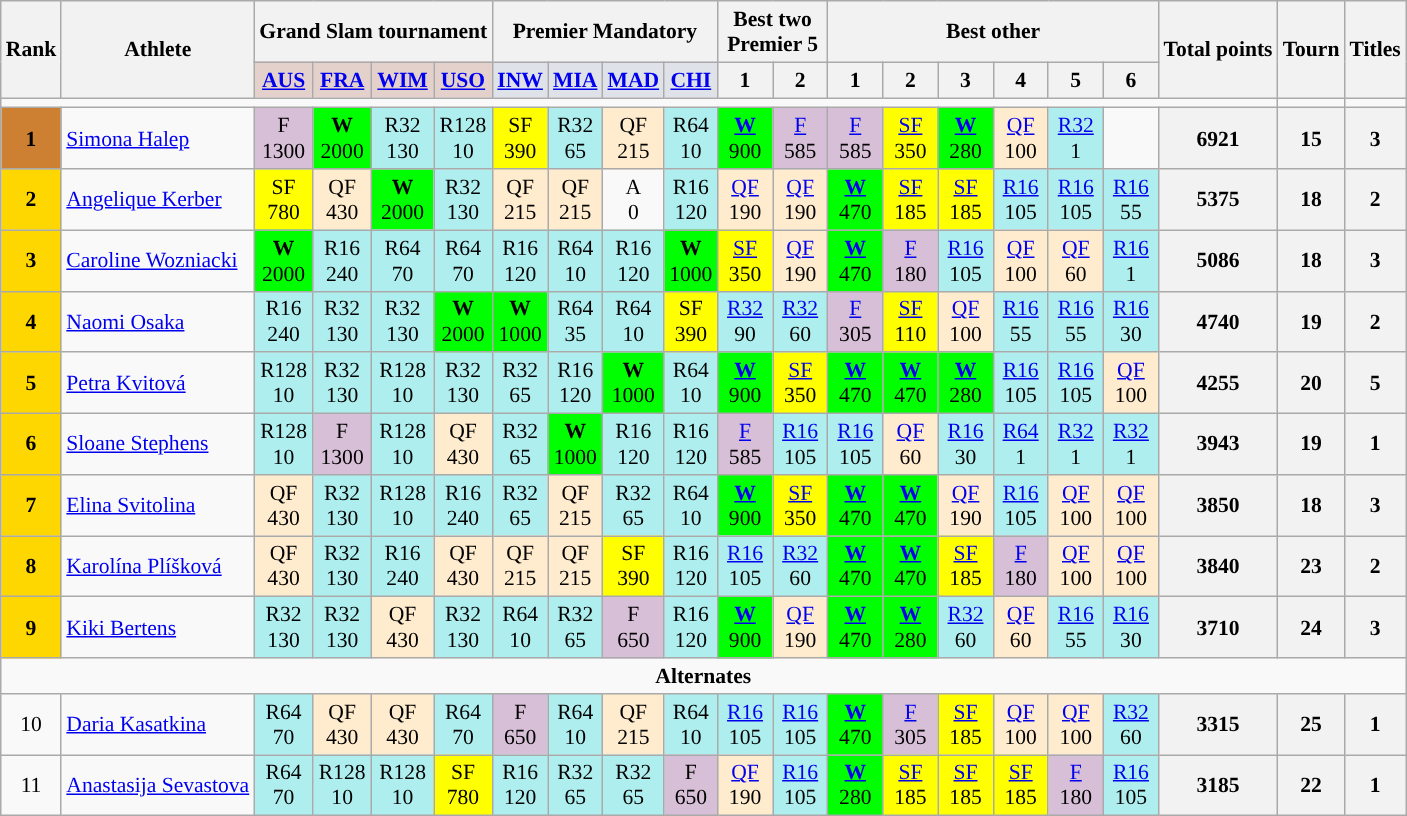<table class=wikitable style=font-size:90%;text-align:center>
<tr>
<th rowspan=2>Rank</th>
<th rowspan=2>Athlete</th>
<th colspan=4>Grand Slam tournament</th>
<th colspan=4>Premier Mandatory</th>
<th colspan=2>Best two Premier 5</th>
<th colspan="6">Best other</th>
<th rowspan=2>Total points</th>
<th rowspan=2>Tourn</th>
<th rowspan=2>Titles</th>
</tr>
<tr>
<td style="background:#e5d1cb;"><strong><a href='#'>AUS</a></strong></td>
<td style="background:#e5d1cb;"><strong><a href='#'>FRA</a></strong></td>
<td style="background:#e5d1cb;"><strong><a href='#'>WIM</a></strong></td>
<td style="background:#e5d1cb;"><strong><a href='#'>USO</a></strong></td>
<td style="background:#dfe2e9;"><strong><a href='#'>INW</a></strong></td>
<td style="background:#dfe2e9;"><strong><a href='#'>MIA</a></strong></td>
<td style="background:#dfe2e9;"><strong><a href='#'>MAD</a></strong></td>
<td style="background:#dfe2e9;"><strong><a href='#'>CHI</a></strong></td>
<th width=30>1</th>
<th width=30>2</th>
<th width=30>1</th>
<th width=30>2</th>
<th width=30>3</th>
<th width=30>4</th>
<th width=30>5</th>
<th width=30>6</th>
</tr>
<tr>
<td colspan="19"></td>
<td></td>
<td></td>
</tr>
<tr>
<td style="background:#cd7f32;"><strong>1</strong></td>
<td align="left"> <a href='#'>Simona Halep</a></td>
<td style="background:thistle;">F<br>1300</td>
<td bgcolor=lime><strong>W</strong><br>2000</td>
<td bgcolor=afeeee>R32<br>130</td>
<td bgcolor=afeeee>R128<br>10</td>
<td style="background:yellow;">SF<br>390</td>
<td bgcolor=afeeee>R32<br>65</td>
<td bgcolor=ffebcd>QF<br>215</td>
<td bgcolor=afeeee>R64<br>10</td>
<td bgcolor=lime><strong><a href='#'>W</a></strong><br>900</td>
<td style="background:thistle;"><a href='#'>F</a><br>585</td>
<td style="background:thistle;"><a href='#'>F</a><br>585</td>
<td style="background:yellow;"><a href='#'>SF</a><br>350</td>
<td bgcolor=lime><strong><a href='#'>W</a></strong><br>280</td>
<td bgcolor=ffebcd><a href='#'>QF</a><br>100</td>
<td bgcolor=afeeee><a href='#'>R32</a><br>1</td>
<td></td>
<th>6921</th>
<th>15</th>
<th>3</th>
</tr>
<tr>
<td bgcolor=gold><strong>2</strong></td>
<td align="left"> <a href='#'>Angelique Kerber</a></td>
<td style="background:yellow;">SF<br>780</td>
<td bgcolor=ffebcd>QF<br>430</td>
<td bgcolor=lime><strong>W</strong><br>2000</td>
<td bgcolor=afeeee>R32<br>130</td>
<td bgcolor=ffebcd>QF<br>215</td>
<td bgcolor=ffebcd>QF<br>215</td>
<td>A<br>0</td>
<td bgcolor=afeeee>R16<br>120</td>
<td bgcolor=ffebcd><a href='#'>QF</a><br>190</td>
<td bgcolor=ffebcd><a href='#'>QF</a><br>190</td>
<td bgcolor=lime><strong><a href='#'>W</a></strong><br>470</td>
<td style="background:yellow;"><a href='#'>SF</a><br>185</td>
<td style="background:yellow;"><a href='#'>SF</a><br>185</td>
<td bgcolor=afeeee><a href='#'>R16</a><br>105</td>
<td bgcolor=afeeee><a href='#'>R16</a><br>105</td>
<td bgcolor=afeeee><a href='#'>R16</a><br>55</td>
<th>5375</th>
<th>18</th>
<th>2</th>
</tr>
<tr>
<td bgcolor=gold><strong>3</strong></td>
<td align="left"> <a href='#'>Caroline Wozniacki</a></td>
<td bgcolor=lime><strong>W</strong><br>2000</td>
<td bgcolor=afeeee>R16<br>240</td>
<td bgcolor=afeeee>R64<br>70</td>
<td bgcolor=afeeee>R64<br>70</td>
<td bgcolor=afeeee>R16<br>120</td>
<td bgcolor=afeeee>R64<br>10</td>
<td bgcolor=afeeee>R16<br>120</td>
<td bgcolor=lime><strong>W</strong><br>1000</td>
<td style="background:yellow;"><a href='#'>SF</a><br>350</td>
<td bgcolor=ffebcd><a href='#'>QF</a><br>190</td>
<td bgcolor=lime><strong><a href='#'>W</a></strong><br>470</td>
<td style="background:thistle;"><a href='#'>F</a><br>180</td>
<td bgcolor=afeeee><a href='#'>R16</a><br>105</td>
<td bgcolor=ffebcd><a href='#'>QF</a><br>100</td>
<td bgcolor=ffebcd><a href='#'>QF</a><br>60</td>
<td bgcolor=afeeee><a href='#'>R16</a><br>1</td>
<th>5086</th>
<th>18</th>
<th>3</th>
</tr>
<tr>
<td bgcolor=gold><strong>4</strong></td>
<td align="left"> <a href='#'>Naomi Osaka</a></td>
<td bgcolor=afeeee>R16<br>240</td>
<td bgcolor=afeeee>R32<br>130</td>
<td bgcolor=afeeee>R32<br>130</td>
<td bgcolor=lime><strong>W</strong><br>2000</td>
<td bgcolor=lime><strong>W</strong><br>1000</td>
<td bgcolor=afeeee>R64<br>35</td>
<td bgcolor=afeeee>R64<br>10</td>
<td style="background:yellow;">SF<br>390</td>
<td bgcolor=afeeee><a href='#'>R32</a><br>90</td>
<td bgcolor=afeeee><a href='#'>R32</a><br>60</td>
<td style="background:thistle;"><a href='#'>F</a><br>305</td>
<td style="background:yellow;"><a href='#'>SF</a><br>110</td>
<td bgcolor=ffebcd><a href='#'>QF</a><br>100</td>
<td bgcolor=afeeee><a href='#'>R16</a><br>55</td>
<td bgcolor=afeeee><a href='#'>R16</a><br>55</td>
<td bgcolor=afeeee><a href='#'>R16</a><br>30</td>
<th>4740</th>
<th>19</th>
<th>2</th>
</tr>
<tr>
<td bgcolor=gold><strong>5</strong></td>
<td align="left"> <a href='#'>Petra Kvitová</a></td>
<td bgcolor=afeeee>R128<br>10</td>
<td bgcolor=afeeee>R32<br>130</td>
<td bgcolor=afeeee>R128<br>10</td>
<td bgcolor=afeeee>R32<br>130</td>
<td bgcolor=afeeee>R32<br>65</td>
<td bgcolor=afeeee>R16<br>120</td>
<td bgcolor=lime><strong>W</strong><br>1000</td>
<td bgcolor=afeeee>R64<br>10</td>
<td bgcolor=lime><strong><a href='#'>W</a></strong><br>900</td>
<td style="background:yellow;"><a href='#'>SF</a><br>350</td>
<td bgcolor=lime><strong><a href='#'>W</a></strong><br>470</td>
<td bgcolor=lime><strong><a href='#'>W</a></strong><br>470</td>
<td bgcolor=lime><strong><a href='#'>W</a></strong><br>280</td>
<td bgcolor=afeeee><a href='#'>R16</a><br>105</td>
<td bgcolor=afeeee><a href='#'>R16</a><br>105</td>
<td bgcolor=ffebcd><a href='#'>QF</a><br>100</td>
<th>4255</th>
<th>20</th>
<th>5</th>
</tr>
<tr>
<td bgcolor=gold><strong>6</strong></td>
<td align="left"> <a href='#'>Sloane Stephens</a></td>
<td bgcolor=afeeee>R128<br>10</td>
<td style="background:thistle;">F<br>1300</td>
<td bgcolor=afeeee>R128<br>10</td>
<td bgcolor=ffebcd>QF<br>430</td>
<td bgcolor=afeeee>R32<br>65</td>
<td bgcolor=lime><strong>W</strong><br>1000</td>
<td bgcolor=afeeee>R16<br>120</td>
<td bgcolor=afeeee>R16<br>120</td>
<td style="background:thistle;"><a href='#'>F</a><br>585</td>
<td bgcolor=afeeee><a href='#'>R16</a><br>105</td>
<td bgcolor=afeeee><a href='#'>R16</a><br>105</td>
<td bgcolor=ffebcd><a href='#'>QF</a><br>60</td>
<td bgcolor=afeeee><a href='#'>R16</a><br>30</td>
<td bgcolor=afeeee><a href='#'>R64</a><br>1</td>
<td bgcolor=afeeee><a href='#'>R32</a><br>1</td>
<td bgcolor=afeeee><a href='#'>R32</a><br>1</td>
<th>3943</th>
<th>19</th>
<th>1</th>
</tr>
<tr>
<td bgcolor=gold><strong>7</strong></td>
<td align="left"> <a href='#'>Elina Svitolina</a></td>
<td bgcolor=ffebcd>QF<br>430</td>
<td bgcolor=afeeee>R32<br>130</td>
<td bgcolor=afeeee>R128<br>10</td>
<td bgcolor=afeeee>R16<br>240</td>
<td bgcolor=afeeee>R32<br>65</td>
<td bgcolor=ffebcd>QF<br>215</td>
<td bgcolor=afeeee>R32<br>65</td>
<td bgcolor=afeeee>R64<br>10</td>
<td bgcolor=lime><strong><a href='#'>W</a></strong><br>900</td>
<td style="background:yellow;"><a href='#'>SF</a><br>350</td>
<td bgcolor=lime><strong><a href='#'>W</a></strong><br>470</td>
<td bgcolor=lime><strong><a href='#'>W</a></strong><br>470</td>
<td bgcolor=ffebcd><a href='#'>QF</a><br>190</td>
<td bgcolor=afeeee><a href='#'>R16</a><br>105</td>
<td bgcolor=ffebcd><a href='#'>QF</a><br>100</td>
<td bgcolor=ffebcd><a href='#'>QF</a><br>100</td>
<th>3850</th>
<th>18</th>
<th>3</th>
</tr>
<tr>
<td bgcolor=gold><strong>8</strong></td>
<td style="text-align:left;"> <a href='#'>Karolína Plíšková</a></td>
<td bgcolor=ffebcd>QF<br>430</td>
<td bgcolor=afeeee>R32<br>130</td>
<td bgcolor=afeeee>R16<br>240</td>
<td bgcolor=ffebcd>QF<br>430</td>
<td bgcolor=ffebcd>QF<br>215</td>
<td bgcolor=ffebcd>QF<br>215</td>
<td style="background:yellow;">SF<br>390</td>
<td bgcolor=afeeee>R16<br>120</td>
<td bgcolor=afeeee><a href='#'>R16</a><br>105</td>
<td bgcolor=afeeee><a href='#'>R32</a><br>60</td>
<td bgcolor=lime><strong><a href='#'>W</a></strong><br>470</td>
<td bgcolor=lime><strong><a href='#'>W</a></strong><br>470</td>
<td style="background:yellow;"><a href='#'>SF</a><br>185</td>
<td bgcolor=thistle><a href='#'>F</a><br>180</td>
<td bgcolor=ffebcd><a href='#'>QF</a><br>100</td>
<td bgcolor=ffebcd><a href='#'>QF</a><br>100</td>
<th>3840</th>
<th>23</th>
<th>2</th>
</tr>
<tr>
<td bgcolor=gold><strong>9</strong></td>
<td style="text-align:left;"> <a href='#'>Kiki Bertens</a></td>
<td bgcolor=afeeee>R32<br>130</td>
<td bgcolor=afeeee>R32<br>130</td>
<td bgcolor=ffebcd>QF<br>430</td>
<td bgcolor=afeeee>R32<br>130</td>
<td bgcolor=afeeee>R64<br>10</td>
<td bgcolor=afeeee>R32<br>65</td>
<td style="background:thistle;">F<br>650</td>
<td bgcolor=afeeee>R16<br>120</td>
<td bgcolor=lime><strong><a href='#'>W</a></strong><br>900</td>
<td bgcolor=ffebcd><a href='#'>QF</a><br>190</td>
<td bgcolor=lime><strong><a href='#'>W</a></strong><br>470</td>
<td bgcolor=lime><strong><a href='#'>W</a></strong><br>280</td>
<td bgcolor=afeeee><a href='#'>R32</a><br>60</td>
<td bgcolor=ffebcd><a href='#'>QF</a><br>60</td>
<td bgcolor=afeeee><a href='#'>R16</a><br>55</td>
<td bgcolor=afeeee><a href='#'>R16</a><br>30</td>
<th>3710</th>
<th>24</th>
<th>3</th>
</tr>
<tr>
<td colspan="21"><strong>Alternates</strong></td>
</tr>
<tr>
<td>10</td>
<td align="left"> <a href='#'>Daria Kasatkina</a></td>
<td bgcolor=afeeee>R64<br>70</td>
<td bgcolor=ffebcd>QF<br>430</td>
<td bgcolor=ffebcd>QF<br>430</td>
<td bgcolor=afeeee>R64<br>70</td>
<td bgcolor=thistle>F<br>650</td>
<td bgcolor=afeeee>R64<br>10</td>
<td bgcolor=ffebcd>QF<br>215</td>
<td bgcolor=afeeee>R64<br>10</td>
<td bgcolor=afeeee><a href='#'>R16</a><br>105</td>
<td bgcolor=afeeee><a href='#'>R16</a><br>105</td>
<td bgcolor=lime><strong><a href='#'>W</a></strong><br>470</td>
<td bgcolor=thistle><a href='#'>F</a><br>305</td>
<td bgcolor=yellow><a href='#'>SF</a><br>185</td>
<td bgcolor=ffebcd><a href='#'>QF</a><br>100</td>
<td bgcolor=ffebcd><a href='#'>QF</a><br>100</td>
<td bgcolor=afeeee><a href='#'>R32</a><br>60</td>
<th>3315</th>
<th>25</th>
<th>1</th>
</tr>
<tr>
<td>11</td>
<td style="text-align:left;"> <a href='#'>Anastasija Sevastova</a></td>
<td bgcolor=afeeee>R64<br>70</td>
<td bgcolor=afeeee>R128<br>10</td>
<td bgcolor=afeeee>R128<br>10</td>
<td style="background:yellow;">SF<br>780</td>
<td bgcolor=afeeee>R16<br>120</td>
<td bgcolor=afeeee>R32<br>65</td>
<td bgcolor=afeeee>R32<br>65</td>
<td style="background:thistle;">F<br>650</td>
<td bgcolor=ffebcd><a href='#'>QF</a><br>190</td>
<td bgcolor=afeeee><a href='#'>R16</a><br>105</td>
<td bgcolor=lime><strong><a href='#'>W</a></strong><br>280</td>
<td bgcolor=yellow><a href='#'>SF</a><br>185</td>
<td style="background:yellow;"><a href='#'>SF</a><br>185</td>
<td style="background:yellow;"><a href='#'>SF</a><br>185</td>
<td style="background:thistle;"><a href='#'>F</a><br>180</td>
<td bgcolor=afeeee><a href='#'>R16</a><br>105</td>
<th>3185</th>
<th>22</th>
<th>1</th>
</tr>
</table>
